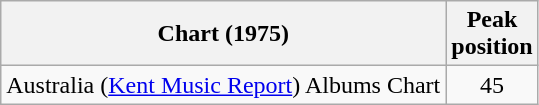<table class="wikitable plainrowheaders" style="text-align:center">
<tr>
<th>Chart (1975)</th>
<th>Peak<br>position</th>
</tr>
<tr>
<td>Australia (<a href='#'>Kent Music Report</a>) Albums Chart</td>
<td align="center">45</td>
</tr>
</table>
